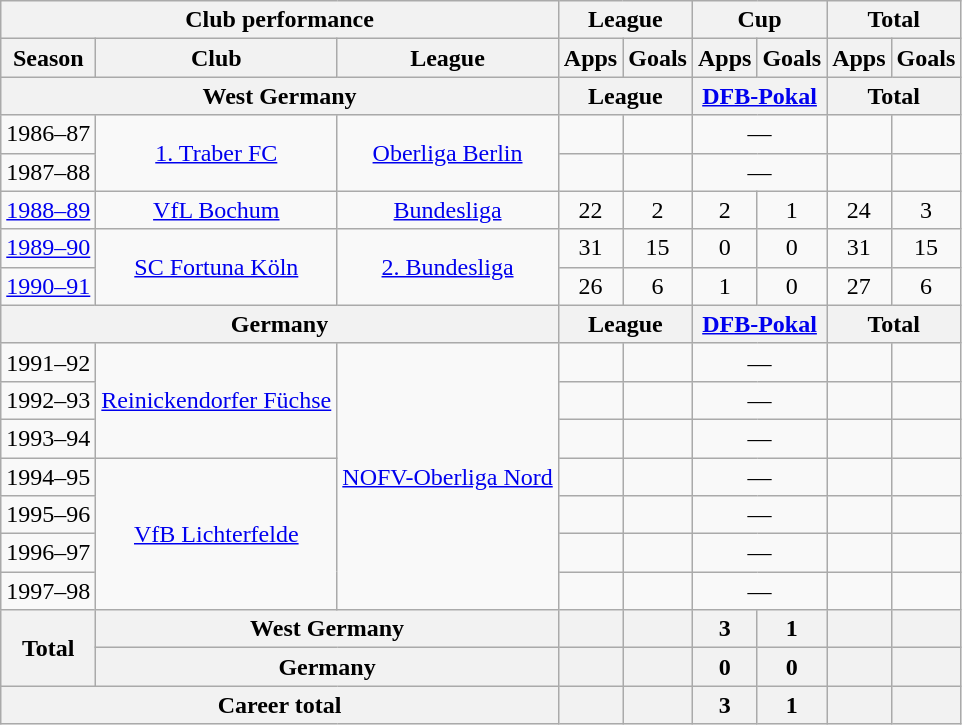<table class="wikitable" style="text-align:center">
<tr>
<th colspan=3>Club performance</th>
<th colspan=2>League</th>
<th colspan=2>Cup</th>
<th colspan=2>Total</th>
</tr>
<tr>
<th>Season</th>
<th>Club</th>
<th>League</th>
<th>Apps</th>
<th>Goals</th>
<th>Apps</th>
<th>Goals</th>
<th>Apps</th>
<th>Goals</th>
</tr>
<tr>
<th colspan=3>West Germany</th>
<th colspan=2>League</th>
<th colspan=2><a href='#'>DFB-Pokal</a></th>
<th colspan=2>Total</th>
</tr>
<tr>
<td>1986–87</td>
<td rowspan="2"><a href='#'>1. Traber FC</a></td>
<td rowspan="2"><a href='#'>Oberliga Berlin</a></td>
<td></td>
<td></td>
<td colspan="2">—</td>
<td></td>
<td></td>
</tr>
<tr>
<td>1987–88</td>
<td></td>
<td></td>
<td colspan="2">—</td>
<td></td>
<td></td>
</tr>
<tr>
<td><a href='#'>1988–89</a></td>
<td><a href='#'>VfL Bochum</a></td>
<td><a href='#'>Bundesliga</a></td>
<td>22</td>
<td>2</td>
<td>2</td>
<td>1</td>
<td>24</td>
<td>3</td>
</tr>
<tr>
<td><a href='#'>1989–90</a></td>
<td rowspan="2"><a href='#'>SC Fortuna Köln</a></td>
<td rowspan="2"><a href='#'>2. Bundesliga</a></td>
<td>31</td>
<td>15</td>
<td>0</td>
<td>0</td>
<td>31</td>
<td>15</td>
</tr>
<tr>
<td><a href='#'>1990–91</a></td>
<td>26</td>
<td>6</td>
<td>1</td>
<td>0</td>
<td>27</td>
<td>6</td>
</tr>
<tr>
<th colspan=3>Germany</th>
<th colspan=2>League</th>
<th colspan=2><a href='#'>DFB-Pokal</a></th>
<th colspan=2>Total</th>
</tr>
<tr>
<td>1991–92</td>
<td rowspan="3"><a href='#'>Reinickendorfer Füchse</a></td>
<td rowspan="7"><a href='#'>NOFV-Oberliga Nord</a></td>
<td></td>
<td></td>
<td colspan="2">—</td>
<td></td>
<td></td>
</tr>
<tr>
<td>1992–93</td>
<td></td>
<td></td>
<td colspan="2">—</td>
<td></td>
<td></td>
</tr>
<tr>
<td>1993–94</td>
<td></td>
<td></td>
<td colspan="2">—</td>
<td></td>
<td></td>
</tr>
<tr>
<td>1994–95</td>
<td rowspan="4"><a href='#'>VfB Lichterfelde</a></td>
<td></td>
<td></td>
<td colspan="2">—</td>
<td></td>
<td></td>
</tr>
<tr>
<td>1995–96</td>
<td></td>
<td></td>
<td colspan="2">—</td>
<td></td>
<td></td>
</tr>
<tr>
<td>1996–97</td>
<td></td>
<td></td>
<td colspan="2">—</td>
<td></td>
<td></td>
</tr>
<tr>
<td>1997–98</td>
<td></td>
<td></td>
<td colspan="2">—</td>
<td></td>
<td></td>
</tr>
<tr>
<th rowspan=2>Total</th>
<th colspan=2>West Germany</th>
<th></th>
<th></th>
<th>3</th>
<th>1</th>
<th></th>
<th></th>
</tr>
<tr>
<th colspan=2>Germany</th>
<th></th>
<th></th>
<th>0</th>
<th>0</th>
<th></th>
<th></th>
</tr>
<tr>
<th colspan=3>Career total</th>
<th></th>
<th></th>
<th>3</th>
<th>1</th>
<th></th>
<th></th>
</tr>
</table>
